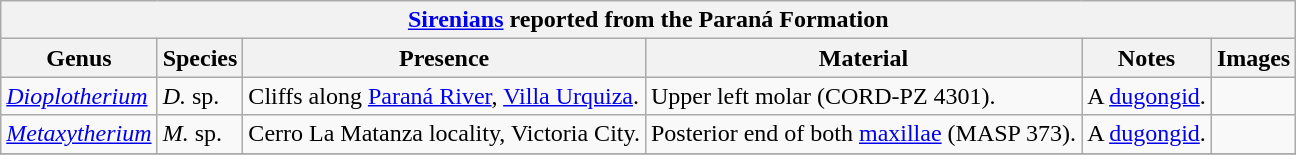<table class="wikitable" align="center">
<tr>
<th colspan="6" align="center"><strong><a href='#'>Sirenians</a> reported from the Paraná Formation</strong></th>
</tr>
<tr>
<th>Genus</th>
<th>Species</th>
<th>Presence</th>
<th><strong>Material</strong></th>
<th>Notes</th>
<th>Images</th>
</tr>
<tr>
<td><em><a href='#'>Dioplotherium</a></em></td>
<td><em>D.</em> sp.</td>
<td>Cliffs along <a href='#'>Paraná River</a>, <a href='#'>Villa Urquiza</a>.</td>
<td>Upper left molar (CORD-PZ 4301).</td>
<td>A <a href='#'>dugongid</a>.</td>
<td></td>
</tr>
<tr>
<td><em><a href='#'>Metaxytherium</a></em></td>
<td><em>M.</em> sp.</td>
<td>Cerro La Matanza locality, Victoria City.</td>
<td>Posterior end of both <a href='#'>maxillae</a> (MASP 373).</td>
<td>A <a href='#'>dugongid</a>.</td>
<td></td>
</tr>
<tr>
</tr>
</table>
